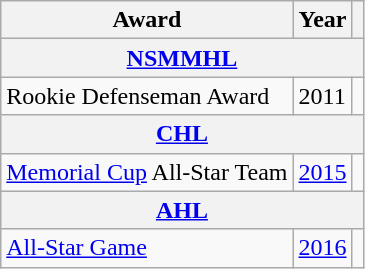<table class="wikitable">
<tr>
<th>Award</th>
<th>Year</th>
<th></th>
</tr>
<tr>
<th colspan="3"><a href='#'>NSMMHL</a></th>
</tr>
<tr>
<td>Rookie Defenseman Award</td>
<td>2011</td>
<td></td>
</tr>
<tr>
<th colspan="3"><a href='#'>CHL</a></th>
</tr>
<tr>
<td><a href='#'>Memorial Cup</a> All-Star Team</td>
<td><a href='#'>2015</a></td>
<td></td>
</tr>
<tr>
<th colspan="3"><a href='#'>AHL</a></th>
</tr>
<tr>
<td><a href='#'>All-Star Game</a></td>
<td><a href='#'>2016</a></td>
<td></td>
</tr>
</table>
